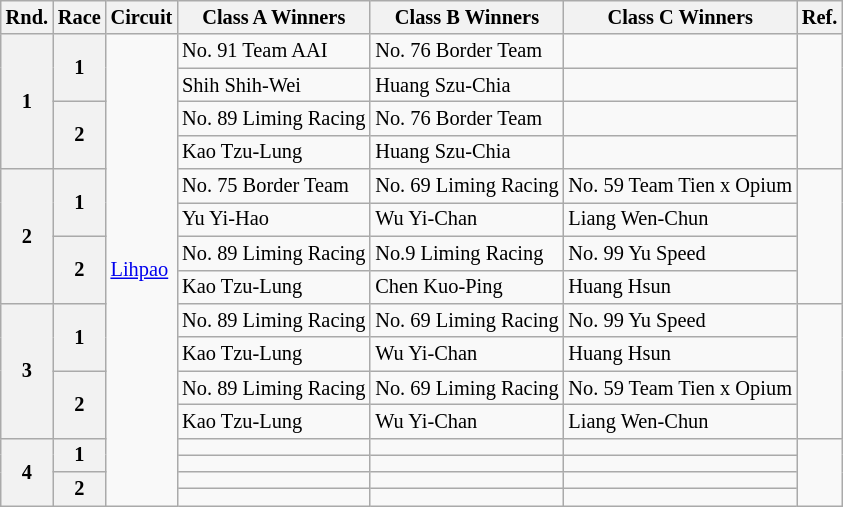<table class="wikitable" style="font-size:85%;">
<tr>
<th>Rnd.</th>
<th>Race</th>
<th>Circuit</th>
<th>Class A Winners</th>
<th>Class B Winners</th>
<th>Class C Winners</th>
<th>Ref.</th>
</tr>
<tr>
<th rowspan=4>1</th>
<th rowspan=2>1</th>
<td rowspan=16> <a href='#'>Lihpao</a></td>
<td> No. 91 Team AAI</td>
<td> No. 76 Border Team</td>
<td></td>
<td rowspan=4></td>
</tr>
<tr>
<td> Shih Shih-Wei</td>
<td> Huang Szu-Chia</td>
<td></td>
</tr>
<tr>
<th rowspan=2>2</th>
<td> No. 89 Liming Racing</td>
<td> No. 76 Border Team</td>
<td></td>
</tr>
<tr>
<td> Kao Tzu-Lung</td>
<td> Huang Szu-Chia</td>
<td></td>
</tr>
<tr>
<th rowspan=4>2</th>
<th rowspan=2>1</th>
<td> No. 75 Border Team</td>
<td> No. 69 Liming Racing</td>
<td> No. 59 Team Tien x Opium</td>
<td rowspan=4></td>
</tr>
<tr>
<td> Yu Yi-Hao</td>
<td> Wu Yi-Chan</td>
<td> Liang Wen-Chun</td>
</tr>
<tr>
<th rowspan=2>2</th>
<td> No. 89 Liming Racing</td>
<td> No.9 Liming Racing</td>
<td> No. 99 Yu Speed</td>
</tr>
<tr>
<td> Kao Tzu-Lung</td>
<td> Chen Kuo-Ping</td>
<td> Huang Hsun</td>
</tr>
<tr>
<th rowspan=4>3</th>
<th rowspan=2>1</th>
<td> No. 89 Liming Racing</td>
<td> No. 69 Liming Racing</td>
<td> No. 99 Yu Speed</td>
<td rowspan=4></td>
</tr>
<tr>
<td> Kao Tzu-Lung</td>
<td> Wu Yi-Chan</td>
<td> Huang Hsun</td>
</tr>
<tr>
<th rowspan=2>2</th>
<td> No. 89 Liming Racing</td>
<td> No. 69 Liming Racing</td>
<td> No. 59 Team Tien x Opium</td>
</tr>
<tr>
<td> Kao Tzu-Lung</td>
<td> Wu Yi-Chan</td>
<td> Liang Wen-Chun</td>
</tr>
<tr>
<th rowspan=4>4</th>
<th rowspan=2>1</th>
<td></td>
<td></td>
<td></td>
<td rowspan=4></td>
</tr>
<tr>
<td></td>
<td></td>
<td></td>
</tr>
<tr>
<th rowspan=2>2</th>
<td></td>
<td></td>
<td></td>
</tr>
<tr>
<td></td>
<td></td>
<td></td>
</tr>
</table>
